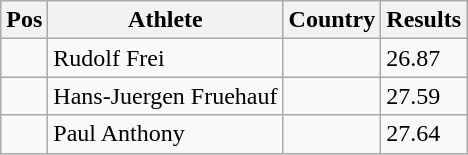<table class="wikitable">
<tr>
<th>Pos</th>
<th>Athlete</th>
<th>Country</th>
<th>Results</th>
</tr>
<tr>
<td align="center"></td>
<td>Rudolf Frei</td>
<td></td>
<td>26.87</td>
</tr>
<tr>
<td align="center"></td>
<td>Hans-Juergen Fruehauf</td>
<td></td>
<td>27.59</td>
</tr>
<tr>
<td align="center"></td>
<td>Paul Anthony</td>
<td></td>
<td>27.64</td>
</tr>
</table>
